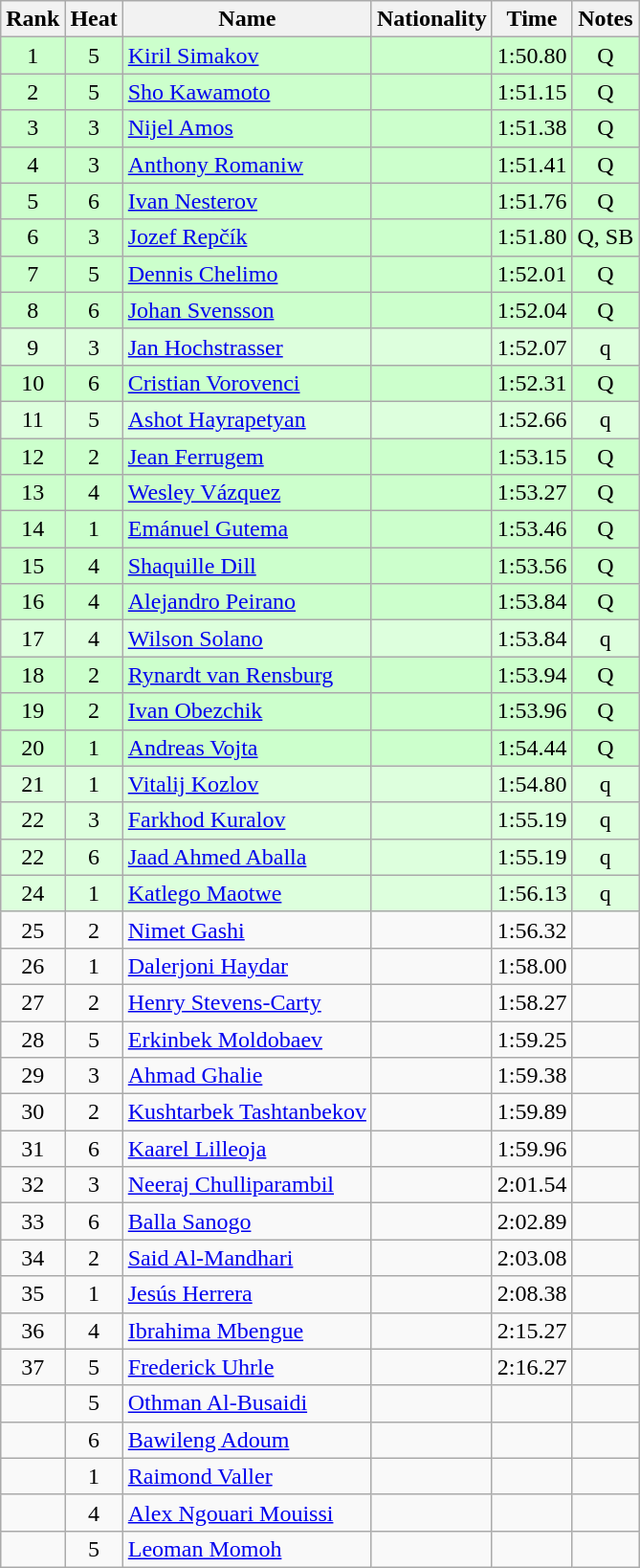<table class="wikitable sortable" style="text-align:center">
<tr>
<th>Rank</th>
<th>Heat</th>
<th>Name</th>
<th>Nationality</th>
<th>Time</th>
<th>Notes</th>
</tr>
<tr bgcolor=ccffcc>
<td>1</td>
<td>5</td>
<td align=left><a href='#'>Kiril Simakov</a></td>
<td align=left></td>
<td>1:50.80</td>
<td>Q</td>
</tr>
<tr bgcolor=ccffcc>
<td>2</td>
<td>5</td>
<td align=left><a href='#'>Sho Kawamoto</a></td>
<td align=left></td>
<td>1:51.15</td>
<td>Q</td>
</tr>
<tr bgcolor=ccffcc>
<td>3</td>
<td>3</td>
<td align=left><a href='#'>Nijel Amos</a></td>
<td align=left></td>
<td>1:51.38</td>
<td>Q</td>
</tr>
<tr bgcolor=ccffcc>
<td>4</td>
<td>3</td>
<td align=left><a href='#'>Anthony Romaniw</a></td>
<td align=left></td>
<td>1:51.41</td>
<td>Q</td>
</tr>
<tr bgcolor=ccffcc>
<td>5</td>
<td>6</td>
<td align=left><a href='#'>Ivan Nesterov</a></td>
<td align=left></td>
<td>1:51.76</td>
<td>Q</td>
</tr>
<tr bgcolor=ccffcc>
<td>6</td>
<td>3</td>
<td align=left><a href='#'>Jozef Repčík</a></td>
<td align=left></td>
<td>1:51.80</td>
<td>Q, SB</td>
</tr>
<tr bgcolor=ccffcc>
<td>7</td>
<td>5</td>
<td align=left><a href='#'>Dennis Chelimo</a></td>
<td align=left></td>
<td>1:52.01</td>
<td>Q</td>
</tr>
<tr bgcolor=ccffcc>
<td>8</td>
<td>6</td>
<td align=left><a href='#'>Johan Svensson</a></td>
<td align=left></td>
<td>1:52.04</td>
<td>Q</td>
</tr>
<tr bgcolor=ddffdd>
<td>9</td>
<td>3</td>
<td align=left><a href='#'>Jan Hochstrasser</a></td>
<td align=left></td>
<td>1:52.07</td>
<td>q</td>
</tr>
<tr bgcolor=ccffcc>
<td>10</td>
<td>6</td>
<td align=left><a href='#'>Cristian Vorovenci</a></td>
<td align=left></td>
<td>1:52.31</td>
<td>Q</td>
</tr>
<tr bgcolor=ddffdd>
<td>11</td>
<td>5</td>
<td align=left><a href='#'>Ashot Hayrapetyan</a></td>
<td align=left></td>
<td>1:52.66</td>
<td>q</td>
</tr>
<tr bgcolor=ccffcc>
<td>12</td>
<td>2</td>
<td align=left><a href='#'>Jean Ferrugem</a></td>
<td align=left></td>
<td>1:53.15</td>
<td>Q</td>
</tr>
<tr bgcolor=ccffcc>
<td>13</td>
<td>4</td>
<td align=left><a href='#'>Wesley Vázquez</a></td>
<td align=left></td>
<td>1:53.27</td>
<td>Q</td>
</tr>
<tr bgcolor=ccffcc>
<td>14</td>
<td>1</td>
<td align=left><a href='#'>Emánuel Gutema</a></td>
<td align=left></td>
<td>1:53.46</td>
<td>Q</td>
</tr>
<tr bgcolor=ccffcc>
<td>15</td>
<td>4</td>
<td align=left><a href='#'>Shaquille Dill</a></td>
<td align=left></td>
<td>1:53.56</td>
<td>Q</td>
</tr>
<tr bgcolor=ccffcc>
<td>16</td>
<td>4</td>
<td align=left><a href='#'>Alejandro Peirano</a></td>
<td align=left></td>
<td>1:53.84</td>
<td>Q</td>
</tr>
<tr bgcolor=ddffdd>
<td>17</td>
<td>4</td>
<td align=left><a href='#'>Wilson Solano</a></td>
<td align=left></td>
<td>1:53.84</td>
<td>q</td>
</tr>
<tr bgcolor=ccffcc>
<td>18</td>
<td>2</td>
<td align=left><a href='#'>Rynardt van Rensburg</a></td>
<td align=left></td>
<td>1:53.94</td>
<td>Q</td>
</tr>
<tr bgcolor=ccffcc>
<td>19</td>
<td>2</td>
<td align=left><a href='#'>Ivan Obezchik</a></td>
<td align=left></td>
<td>1:53.96</td>
<td>Q</td>
</tr>
<tr bgcolor=ccffcc>
<td>20</td>
<td>1</td>
<td align=left><a href='#'>Andreas Vojta</a></td>
<td align=left></td>
<td>1:54.44</td>
<td>Q</td>
</tr>
<tr bgcolor=ddffdd>
<td>21</td>
<td>1</td>
<td align=left><a href='#'>Vitalij Kozlov</a></td>
<td align=left></td>
<td>1:54.80</td>
<td>q</td>
</tr>
<tr bgcolor=ddffdd>
<td>22</td>
<td>3</td>
<td align=left><a href='#'>Farkhod Kuralov</a></td>
<td align=left></td>
<td>1:55.19</td>
<td>q</td>
</tr>
<tr bgcolor=ddffdd>
<td>22</td>
<td>6</td>
<td align=left><a href='#'>Jaad Ahmed Aballa</a></td>
<td align=left></td>
<td>1:55.19</td>
<td>q</td>
</tr>
<tr bgcolor=ddffdd>
<td>24</td>
<td>1</td>
<td align=left><a href='#'>Katlego Maotwe</a></td>
<td align=left></td>
<td>1:56.13</td>
<td>q</td>
</tr>
<tr>
<td>25</td>
<td>2</td>
<td align=left><a href='#'>Nimet Gashi</a></td>
<td align=left></td>
<td>1:56.32</td>
<td></td>
</tr>
<tr>
<td>26</td>
<td>1</td>
<td align=left><a href='#'>Dalerjoni Haydar</a></td>
<td align=left></td>
<td>1:58.00</td>
<td></td>
</tr>
<tr>
<td>27</td>
<td>2</td>
<td align=left><a href='#'>Henry Stevens-Carty</a></td>
<td align=left></td>
<td>1:58.27</td>
<td></td>
</tr>
<tr>
<td>28</td>
<td>5</td>
<td align=left><a href='#'>Erkinbek Moldobaev</a></td>
<td align=left></td>
<td>1:59.25</td>
<td></td>
</tr>
<tr>
<td>29</td>
<td>3</td>
<td align=left><a href='#'>Ahmad Ghalie</a></td>
<td align=left></td>
<td>1:59.38</td>
<td></td>
</tr>
<tr>
<td>30</td>
<td>2</td>
<td align=left><a href='#'>Kushtarbek Tashtanbekov</a></td>
<td align=left></td>
<td>1:59.89</td>
<td></td>
</tr>
<tr>
<td>31</td>
<td>6</td>
<td align=left><a href='#'>Kaarel Lilleoja</a></td>
<td align=left></td>
<td>1:59.96</td>
<td></td>
</tr>
<tr>
<td>32</td>
<td>3</td>
<td align=left><a href='#'>Neeraj Chulliparambil</a></td>
<td align=left></td>
<td>2:01.54</td>
<td></td>
</tr>
<tr>
<td>33</td>
<td>6</td>
<td align=left><a href='#'>Balla Sanogo</a></td>
<td align=left></td>
<td>2:02.89</td>
<td></td>
</tr>
<tr>
<td>34</td>
<td>2</td>
<td align=left><a href='#'>Said Al-Mandhari</a></td>
<td align=left></td>
<td>2:03.08</td>
<td></td>
</tr>
<tr>
<td>35</td>
<td>1</td>
<td align=left><a href='#'>Jesús Herrera</a></td>
<td align=left></td>
<td>2:08.38</td>
<td></td>
</tr>
<tr>
<td>36</td>
<td>4</td>
<td align=left><a href='#'>Ibrahima Mbengue</a></td>
<td align=left></td>
<td>2:15.27</td>
<td></td>
</tr>
<tr>
<td>37</td>
<td>5</td>
<td align=left><a href='#'>Frederick Uhrle</a></td>
<td align=left></td>
<td>2:16.27</td>
<td></td>
</tr>
<tr>
<td></td>
<td>5</td>
<td align=left><a href='#'>Othman Al-Busaidi</a></td>
<td align=left></td>
<td></td>
<td></td>
</tr>
<tr>
<td></td>
<td>6</td>
<td align=left><a href='#'>Bawileng Adoum</a></td>
<td align=left></td>
<td></td>
<td></td>
</tr>
<tr>
<td></td>
<td>1</td>
<td align=left><a href='#'>Raimond Valler</a></td>
<td align=left></td>
<td></td>
<td></td>
</tr>
<tr>
<td></td>
<td>4</td>
<td align=left><a href='#'>Alex Ngouari Mouissi</a></td>
<td align=left></td>
<td></td>
<td></td>
</tr>
<tr>
<td></td>
<td>5</td>
<td align=left><a href='#'>Leoman Momoh</a></td>
<td align=left></td>
<td></td>
<td></td>
</tr>
</table>
